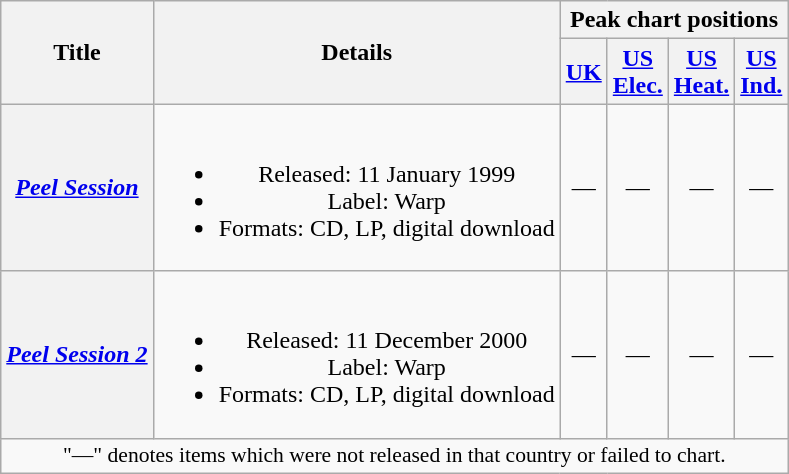<table class="wikitable plainrowheaders" style="text-align:center;">
<tr>
<th rowspan="2">Title</th>
<th rowspan="2">Details</th>
<th colspan="4">Peak chart positions</th>
</tr>
<tr>
<th><a href='#'>UK</a><br></th>
<th><a href='#'>US<br> Elec.</a><br></th>
<th><a href='#'>US<br> Heat.</a><br></th>
<th><a href='#'>US<br> Ind.</a><br></th>
</tr>
<tr>
<th scope="row"><em><a href='#'>Peel Session</a></em></th>
<td><br><ul><li>Released: 11 January 1999</li><li>Label: Warp</li><li>Formats: CD, LP, digital download</li></ul></td>
<td align="center">—</td>
<td align="center">—</td>
<td align="center">—</td>
<td align="center">—</td>
</tr>
<tr>
<th scope="row"><em><a href='#'>Peel Session 2</a></em></th>
<td><br><ul><li>Released: 11 December 2000</li><li>Label: Warp</li><li>Formats: CD, LP, digital download</li></ul></td>
<td align="center">—</td>
<td align="center">—</td>
<td align="center">—</td>
<td align="center">—</td>
</tr>
<tr>
<td colspan="14" style="text-align:center; font-size:90%;">"—" denotes items which were not released in that country or failed to chart.</td>
</tr>
</table>
